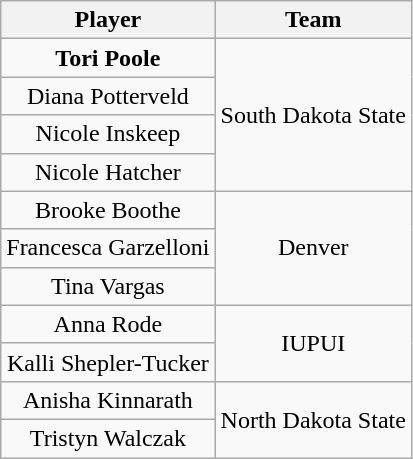<table class="wikitable" style="text-align: center;">
<tr>
<th>Player</th>
<th>Team</th>
</tr>
<tr>
<td><strong>Tori Poole</strong></td>
<td rowspan=4>South Dakota State</td>
</tr>
<tr>
<td>Diana Potterveld</td>
</tr>
<tr>
<td>Nicole Inskeep</td>
</tr>
<tr>
<td>Nicole Hatcher</td>
</tr>
<tr>
<td>Brooke Boothe</td>
<td rowspan=3>Denver</td>
</tr>
<tr>
<td>Francesca Garzelloni</td>
</tr>
<tr>
<td>Tina Vargas</td>
</tr>
<tr>
<td>Anna Rode</td>
<td rowspan=2>IUPUI</td>
</tr>
<tr>
<td>Kalli Shepler-Tucker</td>
</tr>
<tr>
<td>Anisha Kinnarath</td>
<td rowspan=2>North Dakota State</td>
</tr>
<tr>
<td>Tristyn Walczak</td>
</tr>
</table>
